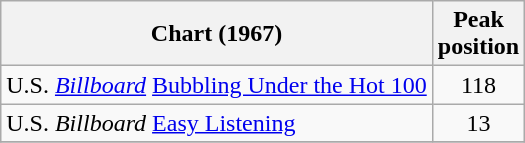<table class="wikitable sortable">
<tr>
<th>Chart (1967)</th>
<th>Peak<br>position</th>
</tr>
<tr>
<td>U.S. <em><a href='#'>Billboard</a></em> <a href='#'>Bubbling Under the Hot 100</a></td>
<td style="text-align:center;">118</td>
</tr>
<tr>
<td>U.S. <em>Billboard</em> <a href='#'>Easy Listening</a></td>
<td style="text-align:center;">13</td>
</tr>
<tr>
</tr>
</table>
